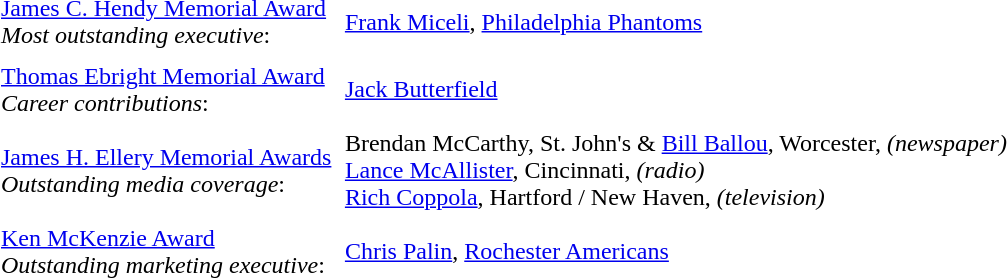<table cellpadding="3" cellspacing="3">
<tr>
<td><a href='#'>James C. Hendy Memorial Award</a><br><em>Most outstanding executive</em>:</td>
<td><a href='#'>Frank Miceli</a>, <a href='#'>Philadelphia Phantoms</a></td>
</tr>
<tr>
<td><a href='#'>Thomas Ebright Memorial Award</a><br><em>Career contributions</em>:</td>
<td><a href='#'>Jack Butterfield</a></td>
</tr>
<tr>
<td><a href='#'>James H. Ellery Memorial Awards</a> <br><em>Outstanding media coverage</em>:</td>
<td>Brendan McCarthy, St. John's & <a href='#'>Bill Ballou</a>, Worcester, <em>(newspaper)</em><br><a href='#'>Lance McAllister</a>, Cincinnati, <em>(radio)</em><br><a href='#'>Rich Coppola</a>, Hartford / New Haven, <em>(television)</em></td>
</tr>
<tr>
<td><a href='#'>Ken McKenzie Award</a><br><em>Outstanding marketing executive</em>:</td>
<td><a href='#'>Chris Palin</a>, <a href='#'>Rochester Americans</a></td>
</tr>
</table>
